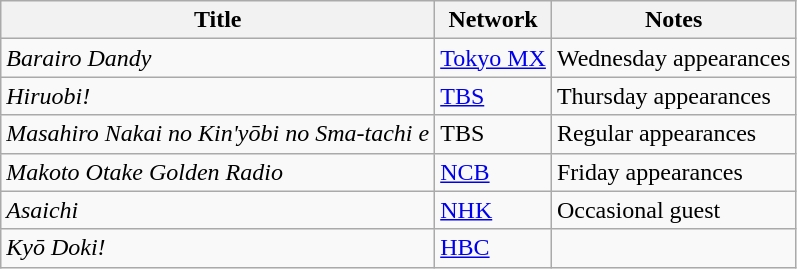<table class="wikitable">
<tr>
<th>Title</th>
<th>Network</th>
<th>Notes</th>
</tr>
<tr>
<td><em>Barairo Dandy</em></td>
<td><a href='#'>Tokyo MX</a></td>
<td>Wednesday appearances</td>
</tr>
<tr>
<td><em>Hiruobi!</em></td>
<td><a href='#'>TBS</a></td>
<td>Thursday appearances</td>
</tr>
<tr>
<td><em>Masahiro Nakai no Kin'yōbi no Sma-tachi e</em></td>
<td>TBS</td>
<td>Regular appearances</td>
</tr>
<tr>
<td><em>Makoto Otake Golden Radio</em></td>
<td><a href='#'>NCB</a></td>
<td>Friday appearances</td>
</tr>
<tr>
<td><em>Asaichi</em></td>
<td><a href='#'>NHK</a></td>
<td>Occasional guest</td>
</tr>
<tr>
<td><em>Kyō Doki!</em></td>
<td><a href='#'>HBC</a></td>
<td></td>
</tr>
</table>
